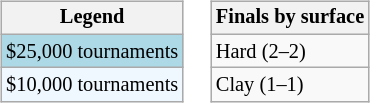<table>
<tr valign=top>
<td><br><table class=wikitable style="font-size:85%">
<tr>
<th>Legend</th>
</tr>
<tr style="background:lightblue;">
<td>$25,000 tournaments</td>
</tr>
<tr style="background:#f0f8ff;">
<td>$10,000 tournaments</td>
</tr>
</table>
</td>
<td><br><table class=wikitable style="font-size:85%">
<tr>
<th>Finals by surface</th>
</tr>
<tr>
<td>Hard (2–2)</td>
</tr>
<tr>
<td>Clay (1–1)</td>
</tr>
</table>
</td>
</tr>
</table>
